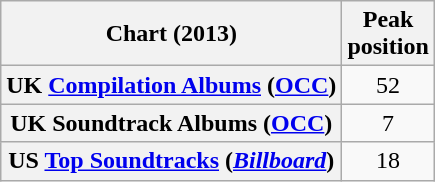<table class="wikitable sortable plainrowheaders" style="text-align:center">
<tr>
<th scope="col">Chart (2013)</th>
<th scope="col">Peak<br>position</th>
</tr>
<tr>
<th scope="row">UK <a href='#'>Compilation Albums</a> (<a href='#'>OCC</a>)</th>
<td>52</td>
</tr>
<tr>
<th scope="row">UK Soundtrack Albums (<a href='#'>OCC</a>)</th>
<td>7</td>
</tr>
<tr>
<th scope="row">US <a href='#'>Top Soundtracks</a> (<em><a href='#'>Billboard</a></em>)</th>
<td>18</td>
</tr>
</table>
